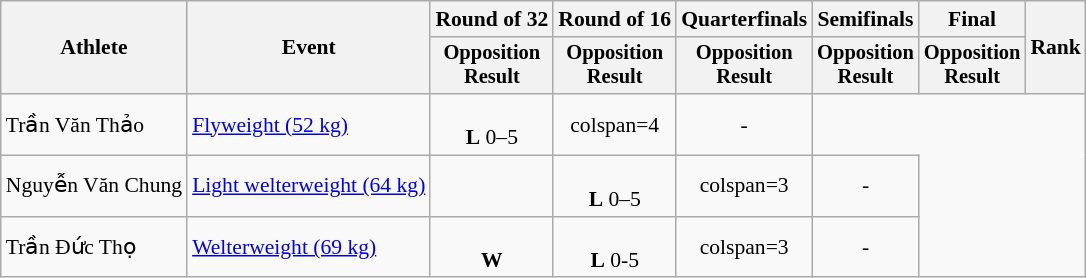<table class=wikitable style=font-size:90%;text-align:center>
<tr>
<th rowspan=2>Athlete</th>
<th rowspan=2>Event</th>
<th>Round of 32</th>
<th>Round of 16</th>
<th>Quarterfinals</th>
<th>Semifinals</th>
<th>Final</th>
<th rowspan=2>Rank</th>
</tr>
<tr style="font-size:95%">
<th>Opposition<br>Result</th>
<th>Opposition<br>Result</th>
<th>Opposition<br>Result</th>
<th>Opposition<br>Result</th>
<th>Opposition<br>Result</th>
</tr>
<tr>
<td align=left>Trần Văn Thảo</td>
<td align=left><a href='#'>Flyweight (52 kg)</a></td>
<td><br><strong>L</strong> 0–5</td>
<td>colspan=4</td>
<td>-</td>
</tr>
<tr>
<td align=left>Nguyễn Văn Chung</td>
<td align=left><a href='#'>Light welterweight (64 kg)</a></td>
<td></td>
<td><br><strong>L</strong> 0–5</td>
<td>colspan=3</td>
<td>-</td>
</tr>
<tr>
<td align=left>Trần Đức Thọ</td>
<td align=left><a href='#'>Welterweight (69 kg)</a></td>
<td><br><strong>W</strong> <a href='#'></a></td>
<td><br><strong>L</strong> 0-5</td>
<td>colspan=3</td>
<td>-</td>
</tr>
</table>
